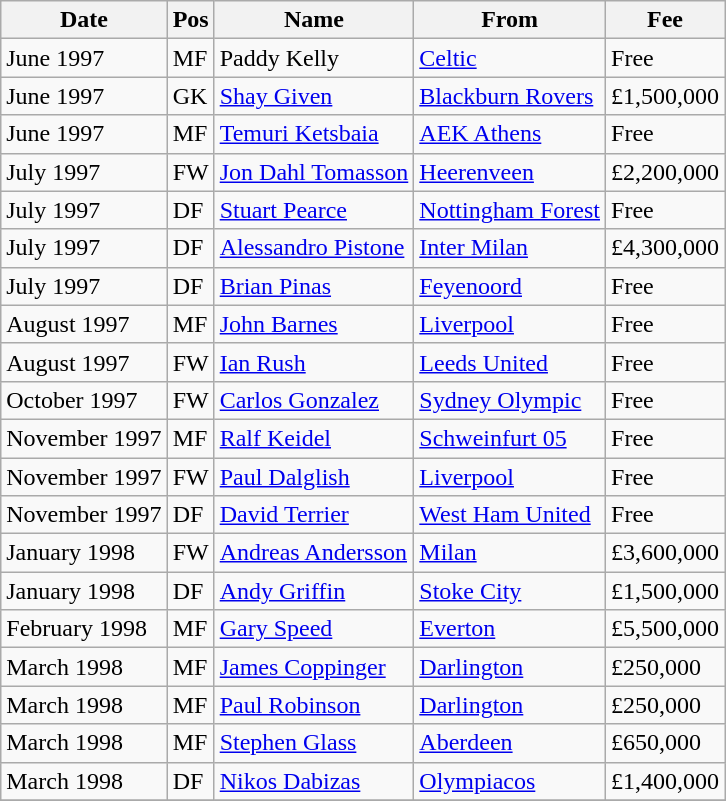<table class="wikitable">
<tr>
<th>Date</th>
<th>Pos</th>
<th>Name</th>
<th>From</th>
<th>Fee</th>
</tr>
<tr>
<td>June 1997</td>
<td>MF</td>
<td> Paddy Kelly</td>
<td> <a href='#'>Celtic</a></td>
<td>Free</td>
</tr>
<tr>
<td>June 1997</td>
<td>GK</td>
<td> <a href='#'>Shay Given</a></td>
<td> <a href='#'>Blackburn Rovers</a></td>
<td>£1,500,000</td>
</tr>
<tr>
<td>June 1997</td>
<td>MF</td>
<td> <a href='#'>Temuri Ketsbaia</a></td>
<td> <a href='#'>AEK Athens</a></td>
<td>Free</td>
</tr>
<tr>
<td>July 1997</td>
<td>FW</td>
<td> <a href='#'>Jon Dahl Tomasson</a></td>
<td> <a href='#'>Heerenveen</a></td>
<td>£2,200,000</td>
</tr>
<tr>
<td>July 1997</td>
<td>DF</td>
<td> <a href='#'>Stuart Pearce</a></td>
<td> <a href='#'>Nottingham Forest</a></td>
<td>Free</td>
</tr>
<tr>
<td>July 1997</td>
<td>DF</td>
<td> <a href='#'>Alessandro Pistone</a></td>
<td> <a href='#'>Inter Milan</a></td>
<td>£4,300,000</td>
</tr>
<tr>
<td>July 1997</td>
<td>DF</td>
<td> <a href='#'>Brian Pinas</a></td>
<td> <a href='#'>Feyenoord</a></td>
<td>Free</td>
</tr>
<tr>
<td>August 1997</td>
<td>MF</td>
<td> <a href='#'>John Barnes</a></td>
<td> <a href='#'>Liverpool</a></td>
<td>Free</td>
</tr>
<tr>
<td>August 1997</td>
<td>FW</td>
<td> <a href='#'>Ian Rush</a></td>
<td> <a href='#'>Leeds United</a></td>
<td>Free</td>
</tr>
<tr>
<td>October 1997</td>
<td>FW</td>
<td> <a href='#'>Carlos Gonzalez</a></td>
<td> <a href='#'>Sydney Olympic</a></td>
<td>Free</td>
</tr>
<tr>
<td>November 1997</td>
<td>MF</td>
<td> <a href='#'>Ralf Keidel</a></td>
<td> <a href='#'>Schweinfurt 05</a></td>
<td>Free</td>
</tr>
<tr>
<td>November 1997</td>
<td>FW</td>
<td> <a href='#'>Paul Dalglish</a></td>
<td> <a href='#'>Liverpool</a></td>
<td>Free</td>
</tr>
<tr>
<td>November 1997</td>
<td>DF</td>
<td> <a href='#'>David Terrier</a></td>
<td> <a href='#'>West Ham United</a></td>
<td>Free</td>
</tr>
<tr>
<td>January 1998</td>
<td>FW</td>
<td> <a href='#'>Andreas Andersson</a></td>
<td> <a href='#'>Milan</a></td>
<td>£3,600,000</td>
</tr>
<tr>
<td>January 1998</td>
<td>DF</td>
<td> <a href='#'>Andy Griffin</a></td>
<td> <a href='#'>Stoke City</a></td>
<td>£1,500,000</td>
</tr>
<tr>
<td>February 1998</td>
<td>MF</td>
<td> <a href='#'>Gary Speed</a></td>
<td> <a href='#'>Everton</a></td>
<td>£5,500,000</td>
</tr>
<tr>
<td>March 1998</td>
<td>MF</td>
<td> <a href='#'>James Coppinger</a></td>
<td> <a href='#'>Darlington</a></td>
<td>£250,000</td>
</tr>
<tr>
<td>March 1998</td>
<td>MF</td>
<td> <a href='#'>Paul Robinson</a></td>
<td> <a href='#'>Darlington</a></td>
<td>£250,000</td>
</tr>
<tr>
<td>March 1998</td>
<td>MF</td>
<td> <a href='#'>Stephen Glass</a></td>
<td> <a href='#'>Aberdeen</a></td>
<td>£650,000</td>
</tr>
<tr>
<td>March 1998</td>
<td>DF</td>
<td> <a href='#'>Nikos Dabizas</a></td>
<td> <a href='#'>Olympiacos</a></td>
<td>£1,400,000</td>
</tr>
<tr>
</tr>
</table>
